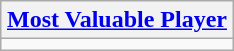<table class=wikitable style="text-align:center; margin:auto">
<tr>
<th><a href='#'>Most Valuable Player</a></th>
</tr>
<tr>
<td></td>
</tr>
</table>
